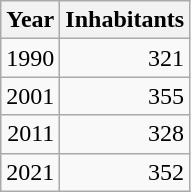<table cellspacing="0" cellpadding="0">
<tr>
<td valign="top"><br><table class="wikitable sortable zebra hintergrundfarbe5">
<tr>
<th>Year</th>
<th>Inhabitants</th>
</tr>
<tr align="right">
<td>1990</td>
<td>321</td>
</tr>
<tr align="right">
<td>2001</td>
<td>355</td>
</tr>
<tr align="right">
<td>2011</td>
<td>328</td>
</tr>
<tr align="right">
<td>2021</td>
<td>352</td>
</tr>
</table>
</td>
</tr>
</table>
